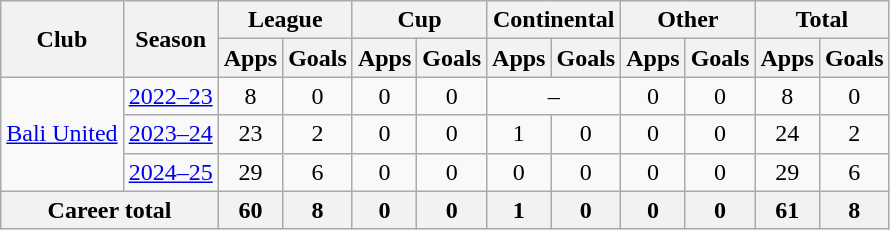<table class="wikitable" style="text-align: center">
<tr>
<th rowspan="2">Club</th>
<th rowspan="2">Season</th>
<th colspan="2">League</th>
<th colspan="2">Cup</th>
<th colspan="2">Continental</th>
<th colspan="2">Other</th>
<th colspan="2">Total</th>
</tr>
<tr>
<th>Apps</th>
<th>Goals</th>
<th>Apps</th>
<th>Goals</th>
<th>Apps</th>
<th>Goals</th>
<th>Apps</th>
<th>Goals</th>
<th>Apps</th>
<th>Goals</th>
</tr>
<tr>
<td rowspan="3" valign="center"><a href='#'>Bali United</a></td>
<td><a href='#'>2022–23</a></td>
<td>8</td>
<td>0</td>
<td>0</td>
<td>0</td>
<td colspan="2">–</td>
<td>0</td>
<td>0</td>
<td>8</td>
<td>0</td>
</tr>
<tr>
<td><a href='#'>2023–24</a></td>
<td>23</td>
<td>2</td>
<td>0</td>
<td>0</td>
<td>1</td>
<td>0</td>
<td>0</td>
<td>0</td>
<td>24</td>
<td>2</td>
</tr>
<tr>
<td><a href='#'>2024–25</a></td>
<td>29</td>
<td>6</td>
<td>0</td>
<td>0</td>
<td>0</td>
<td>0</td>
<td>0</td>
<td>0</td>
<td>29</td>
<td>6</td>
</tr>
<tr>
<th colspan=2>Career total</th>
<th>60</th>
<th>8</th>
<th>0</th>
<th>0</th>
<th>1</th>
<th>0</th>
<th>0</th>
<th>0</th>
<th>61</th>
<th>8</th>
</tr>
</table>
